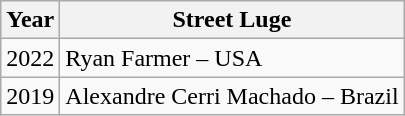<table class="wikitable">
<tr>
<th>Year</th>
<th>Street Luge</th>
</tr>
<tr>
<td>2022</td>
<td>Ryan Farmer – USA</td>
</tr>
<tr>
<td>2019</td>
<td>Alexandre Cerri Machado – Brazil</td>
</tr>
</table>
